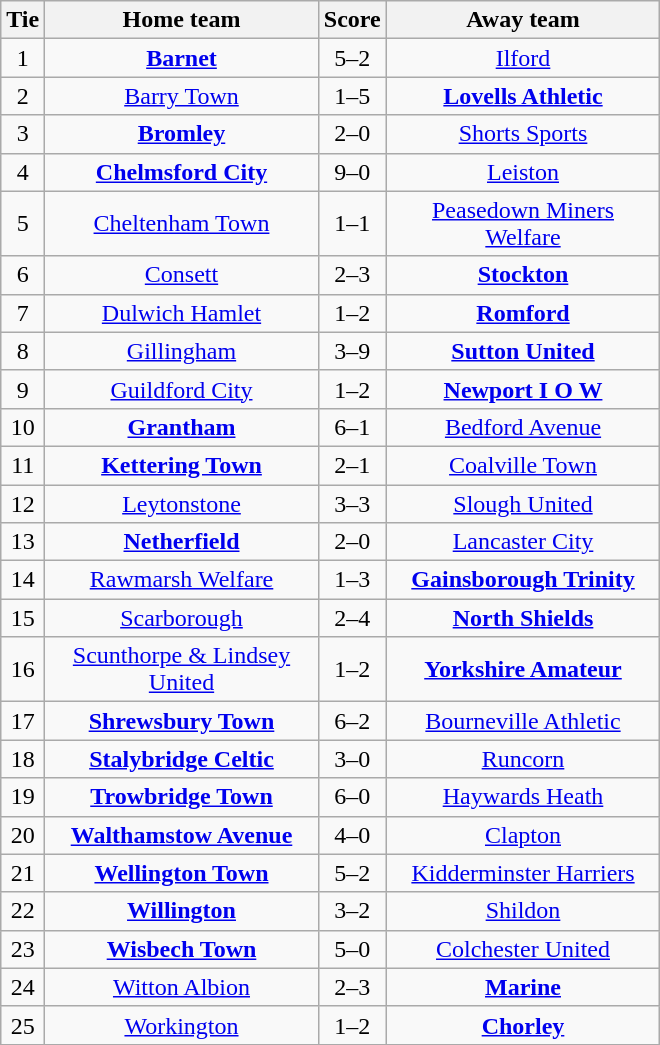<table class="wikitable" style="text-align:center;">
<tr>
<th width=20>Tie</th>
<th width=175>Home team</th>
<th width=20>Score</th>
<th width=175>Away team</th>
</tr>
<tr>
<td>1</td>
<td><strong><a href='#'>Barnet</a></strong></td>
<td>5–2</td>
<td><a href='#'>Ilford</a></td>
</tr>
<tr>
<td>2</td>
<td><a href='#'>Barry Town</a></td>
<td>1–5</td>
<td><strong><a href='#'>Lovells Athletic</a></strong></td>
</tr>
<tr>
<td>3</td>
<td><strong><a href='#'>Bromley</a></strong></td>
<td>2–0</td>
<td><a href='#'>Shorts Sports</a></td>
</tr>
<tr>
<td>4</td>
<td><strong><a href='#'>Chelmsford City</a></strong></td>
<td>9–0</td>
<td><a href='#'>Leiston</a></td>
</tr>
<tr>
<td>5</td>
<td><a href='#'>Cheltenham Town</a></td>
<td>1–1</td>
<td><a href='#'>Peasedown Miners Welfare</a></td>
</tr>
<tr>
<td>6</td>
<td><a href='#'>Consett</a></td>
<td>2–3</td>
<td><strong><a href='#'>Stockton</a></strong></td>
</tr>
<tr>
<td>7</td>
<td><a href='#'>Dulwich Hamlet</a></td>
<td>1–2</td>
<td><strong><a href='#'>Romford</a></strong></td>
</tr>
<tr>
<td>8</td>
<td><a href='#'>Gillingham</a></td>
<td>3–9</td>
<td><strong><a href='#'>Sutton United</a></strong></td>
</tr>
<tr>
<td>9</td>
<td><a href='#'>Guildford City</a></td>
<td>1–2</td>
<td><strong><a href='#'>Newport I O W</a></strong></td>
</tr>
<tr>
<td>10</td>
<td><strong><a href='#'>Grantham</a></strong></td>
<td>6–1</td>
<td><a href='#'>Bedford Avenue</a></td>
</tr>
<tr>
<td>11</td>
<td><strong><a href='#'>Kettering Town</a></strong></td>
<td>2–1</td>
<td><a href='#'>Coalville Town</a></td>
</tr>
<tr>
<td>12</td>
<td><a href='#'>Leytonstone</a></td>
<td>3–3</td>
<td><a href='#'>Slough United</a></td>
</tr>
<tr>
<td>13</td>
<td><strong><a href='#'>Netherfield</a></strong></td>
<td>2–0</td>
<td><a href='#'>Lancaster City</a></td>
</tr>
<tr>
<td>14</td>
<td><a href='#'>Rawmarsh Welfare</a></td>
<td>1–3</td>
<td><strong><a href='#'>Gainsborough Trinity</a></strong></td>
</tr>
<tr>
<td>15</td>
<td><a href='#'>Scarborough</a></td>
<td>2–4</td>
<td><strong><a href='#'>North Shields</a></strong></td>
</tr>
<tr>
<td>16</td>
<td><a href='#'>Scunthorpe & Lindsey United</a></td>
<td>1–2</td>
<td><strong><a href='#'>Yorkshire Amateur</a></strong></td>
</tr>
<tr>
<td>17</td>
<td><strong><a href='#'>Shrewsbury Town</a></strong></td>
<td>6–2</td>
<td><a href='#'>Bourneville Athletic</a></td>
</tr>
<tr>
<td>18</td>
<td><strong><a href='#'>Stalybridge Celtic</a></strong></td>
<td>3–0</td>
<td><a href='#'>Runcorn</a></td>
</tr>
<tr>
<td>19</td>
<td><strong><a href='#'>Trowbridge Town</a></strong></td>
<td>6–0</td>
<td><a href='#'>Haywards Heath</a></td>
</tr>
<tr>
<td>20</td>
<td><strong><a href='#'>Walthamstow Avenue</a></strong></td>
<td>4–0</td>
<td><a href='#'>Clapton</a></td>
</tr>
<tr>
<td>21</td>
<td><strong><a href='#'>Wellington Town</a></strong></td>
<td>5–2</td>
<td><a href='#'>Kidderminster Harriers</a></td>
</tr>
<tr>
<td>22</td>
<td><strong><a href='#'>Willington</a></strong></td>
<td>3–2</td>
<td><a href='#'>Shildon</a></td>
</tr>
<tr>
<td>23</td>
<td><strong><a href='#'>Wisbech Town</a></strong></td>
<td>5–0</td>
<td><a href='#'>Colchester United</a></td>
</tr>
<tr>
<td>24</td>
<td><a href='#'>Witton Albion</a></td>
<td>2–3</td>
<td><strong><a href='#'>Marine</a></strong></td>
</tr>
<tr>
<td>25</td>
<td><a href='#'>Workington</a></td>
<td>1–2</td>
<td><strong><a href='#'>Chorley</a></strong></td>
</tr>
<tr>
</tr>
</table>
